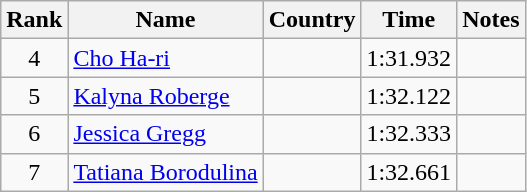<table class="wikitable sortable" style="text-align:center">
<tr>
<th>Rank</th>
<th>Name</th>
<th>Country</th>
<th>Time</th>
<th>Notes</th>
</tr>
<tr>
<td>4</td>
<td align=left><a href='#'>Cho Ha-ri</a></td>
<td align=left></td>
<td>1:31.932</td>
<td></td>
</tr>
<tr>
<td>5</td>
<td align=left><a href='#'>Kalyna Roberge</a></td>
<td align=left></td>
<td>1:32.122</td>
<td></td>
</tr>
<tr>
<td>6</td>
<td align=left><a href='#'>Jessica Gregg</a></td>
<td align=left></td>
<td>1:32.333</td>
<td></td>
</tr>
<tr>
<td>7</td>
<td align=left><a href='#'>Tatiana Borodulina</a></td>
<td align=left></td>
<td>1:32.661</td>
<td></td>
</tr>
</table>
